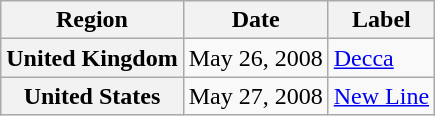<table class="wikitable plainrowheaders">
<tr>
<th scope="col">Region</th>
<th scope="col">Date</th>
<th scope="col">Label</th>
</tr>
<tr>
<th scope="row">United Kingdom</th>
<td>May 26, 2008</td>
<td><a href='#'>Decca</a></td>
</tr>
<tr>
<th scope="row">United States</th>
<td>May 27, 2008</td>
<td><a href='#'>New Line</a></td>
</tr>
</table>
